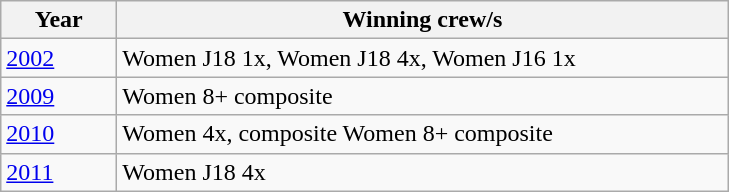<table class="wikitable">
<tr>
<th width=70>Year</th>
<th width=400>Winning crew/s</th>
</tr>
<tr>
<td><a href='#'>2002</a></td>
<td>Women J18 1x, Women J18 4x, Women J16 1x</td>
</tr>
<tr>
<td><a href='#'>2009</a></td>
<td>Women 8+ composite</td>
</tr>
<tr>
<td><a href='#'>2010</a></td>
<td>Women 4x, composite Women 8+ composite</td>
</tr>
<tr>
<td><a href='#'>2011</a></td>
<td>Women J18 4x</td>
</tr>
</table>
